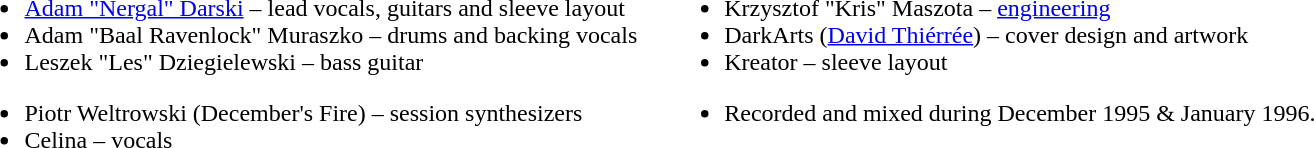<table>
<tr>
<td valign="top"><br><ul><li><a href='#'>Adam "Nergal" Darski</a> – lead vocals, guitars and sleeve layout</li><li>Adam "Baal Ravenlock" Muraszko – drums and backing vocals</li><li>Leszek "Les" Dziegielewski – bass guitar</li></ul><ul><li>Piotr Weltrowski (December's Fire) – session synthesizers</li><li>Celina – vocals</li></ul></td>
<td width="10"></td>
<td valign="top"><br><ul><li>Krzysztof "Kris" Maszota – <a href='#'>engineering</a></li><li>DarkArts (<a href='#'>David Thiérrée</a>) – cover design and artwork</li><li>Kreator – sleeve layout</li></ul><ul><li>Recorded and mixed during December 1995 & January 1996.</li></ul></td>
</tr>
</table>
